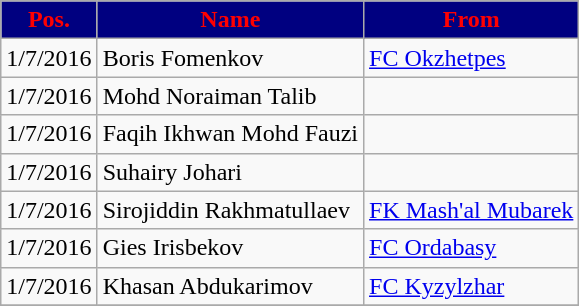<table class="wikitable sortable">
<tr>
<th style="background:#000080; color:Red;">Pos.</th>
<th style="background:#000080; color:Red;">Name</th>
<th style="background:#000080; color:Red;">From</th>
</tr>
<tr>
<td>1/7/2016</td>
<td> Boris Fomenkov</td>
<td> <a href='#'>FC Okzhetpes</a></td>
</tr>
<tr>
<td>1/7/2016</td>
<td> Mohd Noraiman Talib</td>
<td></td>
</tr>
<tr>
<td>1/7/2016</td>
<td> Faqih Ikhwan Mohd Fauzi</td>
<td></td>
</tr>
<tr>
<td>1/7/2016</td>
<td> Suhairy Johari</td>
<td></td>
</tr>
<tr>
<td>1/7/2016</td>
<td> Sirojiddin Rakhmatullaev</td>
<td> <a href='#'>FK Mash'al Mubarek</a></td>
</tr>
<tr>
<td>1/7/2016</td>
<td> Gies Irisbekov</td>
<td> <a href='#'>FC Ordabasy</a></td>
</tr>
<tr>
<td>1/7/2016</td>
<td> Khasan Abdukarimov</td>
<td> <a href='#'>FC Kyzylzhar</a></td>
</tr>
<tr>
</tr>
</table>
